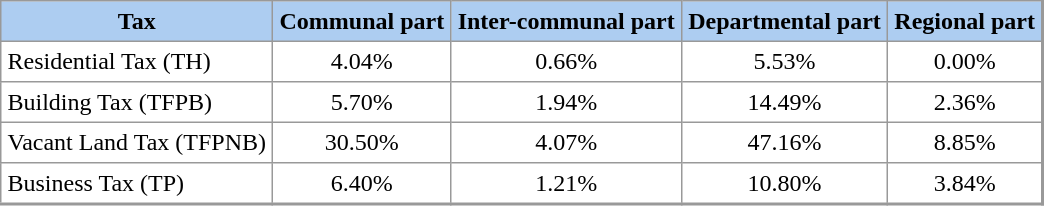<table rules="all" cellspacing="0" cellpadding="4" style="margin:auto; border:1px solid #999; border-right:2px solid #999; border-bottom:2px solid #999; background:#fff;">
<tr style="background: #adcdf1">
<th>Tax</th>
<th>Communal part</th>
<th>Inter-communal part</th>
<th>Departmental part</th>
<th>Regional part</th>
</tr>
<tr>
<td>Residential Tax (TH)</td>
<td align=center>4.04%</td>
<td align=center>0.66%</td>
<td align=center>5.53%</td>
<td align=center>0.00%</td>
</tr>
<tr>
<td>Building Tax (TFPB)</td>
<td align=center>5.70%</td>
<td align=center>1.94%</td>
<td align=center>14.49%</td>
<td align=center>2.36%</td>
</tr>
<tr>
<td>Vacant Land Tax (TFPNB)</td>
<td style="text-align:center;">30.50%</td>
<td align=center>4.07%</td>
<td align=center>47.16%</td>
<td align=center>8.85%</td>
</tr>
<tr>
<td>Business Tax (TP)</td>
<td align=center>6.40%</td>
<td align=center>1.21%</td>
<td align=center>10.80%</td>
<td align=center>3.84%</td>
</tr>
</table>
